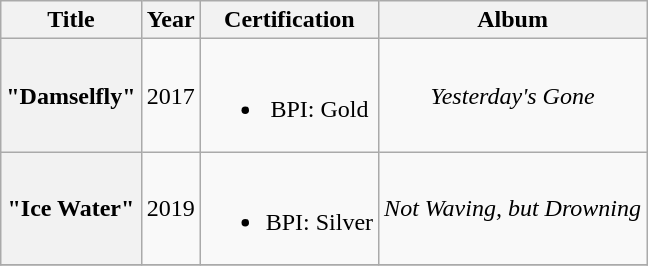<table class="wikitable plainrowheaders" style="text-align:center;">
<tr>
<th scope="col">Title</th>
<th scope="col">Year</th>
<th scope="col">Certification</th>
<th scope="col">Album</th>
</tr>
<tr>
<th scope="row">"Damselfly"<br></th>
<td>2017</td>
<td><br><ul><li>BPI: Gold</li></ul></td>
<td><em>Yesterday's Gone</em></td>
</tr>
<tr>
<th scope="row">"Ice Water"</th>
<td>2019</td>
<td><br><ul><li>BPI: Silver</li></ul></td>
<td><em>Not Waving, but Drowning</em></td>
</tr>
<tr>
</tr>
</table>
